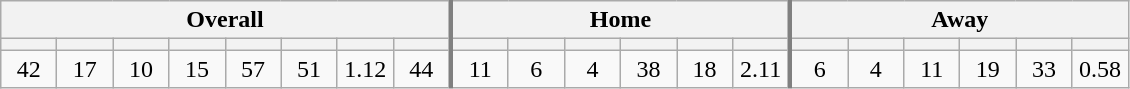<table class="wikitable" style="text-align: center;">
<tr>
<th colspan=8 style="border-right:3px solid grey;">Overall</th>
<th colspan=6 style="border-right:3px solid grey;">Home</th>
<th colspan=6>Away</th>
</tr>
<tr>
<th width=30></th>
<th width=30></th>
<th width=30></th>
<th width=30></th>
<th width=30></th>
<th width=30></th>
<th width=30></th>
<th width=30 style="border-right:3px solid grey;"></th>
<th width=30></th>
<th width=30></th>
<th width=30></th>
<th width=30></th>
<th width=30></th>
<th width=30 style="border-right:3px solid grey;"></th>
<th width=30></th>
<th width=30></th>
<th width=30></th>
<th width=30></th>
<th width=30></th>
<th width=30></th>
</tr>
<tr>
<td>42</td>
<td>17</td>
<td>10</td>
<td>15</td>
<td>57</td>
<td>51</td>
<td>1.12</td>
<td>44</td>
<td style="border-left:3px solid grey;">11</td>
<td>6</td>
<td>4</td>
<td>38</td>
<td>18</td>
<td>2.11</td>
<td style="border-left:3px solid grey;">6</td>
<td>4</td>
<td>11</td>
<td>19</td>
<td>33</td>
<td>0.58</td>
</tr>
</table>
